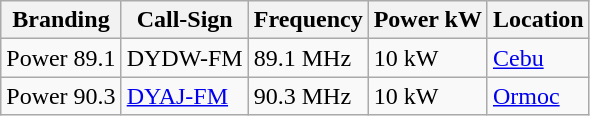<table class="wikitable">
<tr>
<th>Branding</th>
<th>Call-Sign</th>
<th>Frequency</th>
<th>Power kW</th>
<th>Location</th>
</tr>
<tr>
<td>Power 89.1</td>
<td>DYDW-FM</td>
<td>89.1 MHz</td>
<td>10 kW</td>
<td><a href='#'>Cebu</a></td>
</tr>
<tr>
<td>Power 90.3</td>
<td><a href='#'>DYAJ-FM</a></td>
<td>90.3 MHz</td>
<td>10 kW</td>
<td><a href='#'>Ormoc</a></td>
</tr>
</table>
